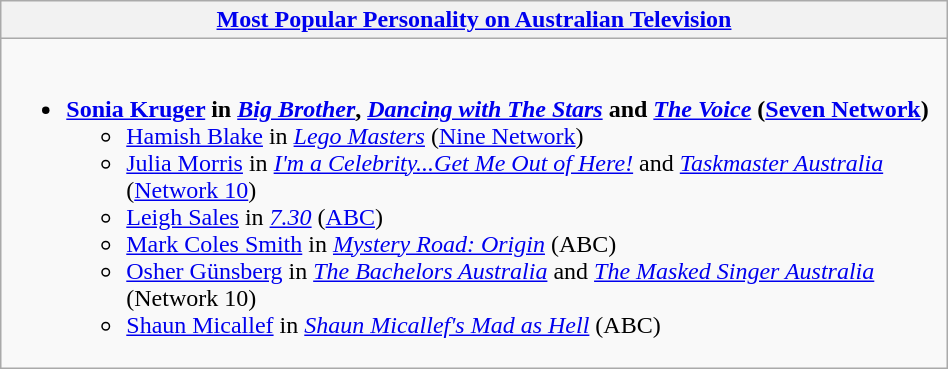<table class=wikitable width="50%">
<tr>
<th width="25%"><a href='#'>Most Popular Personality on Australian Television</a></th>
</tr>
<tr>
<td valign="top"><br><ul><li><strong><a href='#'>Sonia Kruger</a> in <em><a href='#'>Big Brother</a></em>, <em><a href='#'>Dancing with The Stars</a></em> and <em><a href='#'>The Voice</a></em> (<a href='#'>Seven Network</a>)</strong><ul><li><a href='#'>Hamish Blake</a> in <em><a href='#'>Lego Masters</a></em> (<a href='#'>Nine Network</a>)</li><li><a href='#'>Julia Morris</a> in <em><a href='#'>I'm a Celebrity...Get Me Out of Here!</a></em> and <em><a href='#'>Taskmaster Australia</a></em> (<a href='#'>Network 10</a>)</li><li><a href='#'>Leigh Sales</a> in <em><a href='#'>7.30</a></em> (<a href='#'>ABC</a>)</li><li><a href='#'>Mark Coles Smith</a> in <em><a href='#'>Mystery Road: Origin</a></em> (ABC)</li><li><a href='#'>Osher Günsberg</a> in <em><a href='#'>The Bachelors Australia</a></em> and <em><a href='#'>The Masked Singer Australia</a></em> (Network 10)</li><li><a href='#'>Shaun Micallef</a> in <em><a href='#'>Shaun Micallef's Mad as Hell</a></em> (ABC)</li></ul></li></ul></td>
</tr>
</table>
